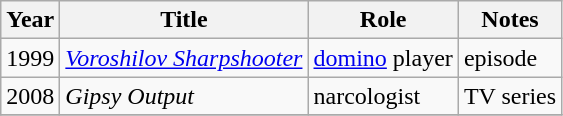<table class="wikitable sortable">
<tr>
<th>Year</th>
<th>Title</th>
<th>Role</th>
<th class="unsortable">Notes</th>
</tr>
<tr>
<td>1999</td>
<td><em><a href='#'>Voroshilov Sharpshooter</a></em></td>
<td><a href='#'>domino</a> player</td>
<td>episode</td>
</tr>
<tr>
<td>2008</td>
<td><em>Gipsy Оutput</em></td>
<td>narcologist</td>
<td>TV series</td>
</tr>
<tr>
</tr>
</table>
